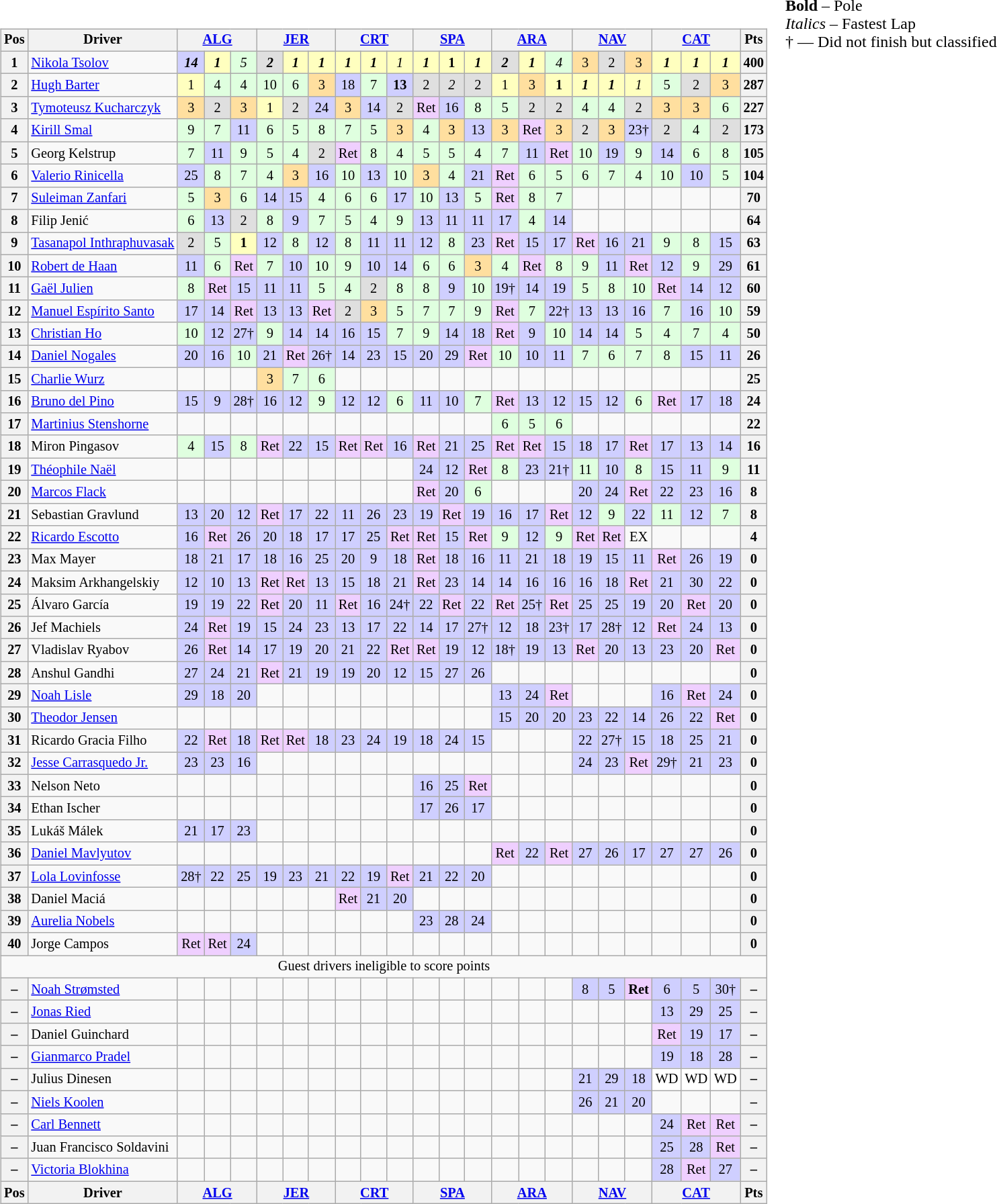<table>
<tr>
<td style="vertical-align:top"><br><table class="wikitable" style="font-size:85%; text-align:center">
<tr>
<th>Pos</th>
<th>Driver</th>
<th colspan=3><a href='#'>ALG</a><br></th>
<th colspan=3><a href='#'>JER</a><br></th>
<th colspan=3><a href='#'>CRT</a><br></th>
<th colspan=3><a href='#'>SPA</a><br></th>
<th colspan=3><a href='#'>ARA</a><br></th>
<th colspan=3><a href='#'>NAV</a><br></th>
<th colspan=3><a href='#'>CAT</a><br></th>
<th>Pts</th>
</tr>
<tr>
<th>1</th>
<td style="text-align:left"> <a href='#'>Nikola Tsolov</a></td>
<td style="background:#CFCFFF"><strong><em>14</em></strong></td>
<td style="background:#FFFFBF"><strong><em>1</em></strong></td>
<td style="background:#DFFFDF"><em>5</em></td>
<td style="background:#DFDFDF"><strong><em>2</em></strong></td>
<td style="background:#FFFFBF"><strong><em>1</em></strong></td>
<td style="background:#FFFFBF"><strong><em>1</em></strong></td>
<td style="background:#FFFFBF"><strong><em>1</em></strong></td>
<td style="background:#FFFFBF"><strong><em>1</em></strong></td>
<td style="background:#FFFFBF"><em>1</em></td>
<td style="background:#FFFFBF"><strong><em>1</em></strong></td>
<td style="background:#FFFFBF"><strong>1</strong></td>
<td style="background:#FFFFBF"><strong><em>1</em></strong></td>
<td style="background:#DFDFDF"><strong><em>2</em></strong></td>
<td style="background:#FFFFBF"><strong><em>1</em></strong></td>
<td style="background:#DFFFDF"><em>4</em></td>
<td style="background:#FFDF9F">3</td>
<td style="background:#DFDFDF">2</td>
<td style="background:#FFDF9F">3</td>
<td style="background:#FFFFBF"><strong><em>1</em></strong></td>
<td style="background:#FFFFBF"><strong><em>1</em></strong></td>
<td style="background:#FFFFBF"><strong><em>1</em></strong></td>
<th>400</th>
</tr>
<tr>
<th>2</th>
<td style="text-align:left"> <a href='#'>Hugh Barter</a></td>
<td style="background:#FFFFBF">1</td>
<td style="background:#DFFFDF">4</td>
<td style="background:#DFFFDF">4</td>
<td style="background:#DFFFDF">10</td>
<td style="background:#DFFFDF">6</td>
<td style="background:#FFDF9F">3</td>
<td style="background:#CFCFFF">18</td>
<td style="background:#DFFFDF">7</td>
<td style="background:#CFCFFF"><strong>13</strong></td>
<td style="background:#DFDFDF">2</td>
<td style="background:#DFDFDF"><em>2</em></td>
<td style="background:#DFDFDF">2</td>
<td style="background:#FFFFBF">1</td>
<td style="background:#FFDF9F">3</td>
<td style="background:#FFFFBF"><strong>1</strong></td>
<td style="background:#FFFFBF"><strong><em>1</em></strong></td>
<td style="background:#FFFFBF"><strong><em>1</em></strong></td>
<td style="background:#FFFFBF"><em>1</em></td>
<td style="background:#DFFFDF">5</td>
<td style="background:#DFDFDF">2</td>
<td style="background:#FFDF9F">3</td>
<th>287</th>
</tr>
<tr>
<th>3</th>
<td style="text-align:left"> <a href='#'>Tymoteusz Kucharczyk</a></td>
<td style="background:#FFDF9F">3</td>
<td style="background:#DFDFDF">2</td>
<td style="background:#FFDF9F">3</td>
<td style="background:#FFFFBF">1</td>
<td style="background:#DFDFDF">2</td>
<td style="background:#CFCFFF">24</td>
<td style="background:#FFDF9F">3</td>
<td style="background:#CFCFFF">14</td>
<td style="background:#DFDFDF">2</td>
<td style="background:#EFCFFF">Ret</td>
<td style="background:#CFCFFF">16</td>
<td style="background:#DFFFDF">8</td>
<td style="background:#DFFFDF">5</td>
<td style="background:#DFDFDF">2</td>
<td style="background:#DFDFDF">2</td>
<td style="background:#DFFFDF">4</td>
<td style="background:#DFFFDF">4</td>
<td style="background:#DFDFDF">2</td>
<td style="background:#FFDF9F">3</td>
<td style="background:#FFDF9F">3</td>
<td style="background:#DFFFDF">6</td>
<th>227</th>
</tr>
<tr>
<th>4</th>
<td style="text-align:left"> <a href='#'>Kirill Smal</a></td>
<td style="background:#DFFFDF">9</td>
<td style="background:#DFFFDF">7</td>
<td style="background:#CFCFFF">11</td>
<td style="background:#DFFFDF">6</td>
<td style="background:#DFFFDF">5</td>
<td style="background:#DFFFDF">8</td>
<td style="background:#DFFFDF">7</td>
<td style="background:#DFFFDF">5</td>
<td style="background:#FFDF9F">3</td>
<td style="background:#DFFFDF">4</td>
<td style="background:#FFDF9F">3</td>
<td style="background:#CFCFFF">13</td>
<td style="background:#FFDF9F">3</td>
<td style="background:#EFCFFF">Ret</td>
<td style="background:#FFDF9F">3</td>
<td style="background:#DFDFDF">2</td>
<td style="background:#FFDF9F">3</td>
<td style="background:#CFCFFF">23†</td>
<td style="background:#DFDFDF">2</td>
<td style="background:#DFFFDF">4</td>
<td style="background:#DFDFDF">2</td>
<th>173</th>
</tr>
<tr>
<th>5</th>
<td style="text-align:left"> Georg Kelstrup</td>
<td style="background:#DFFFDF">7</td>
<td style="background:#CFCFFF">11</td>
<td style="background:#DFFFDF">9</td>
<td style="background:#DFFFDF">5</td>
<td style="background:#DFFFDF">4</td>
<td style="background:#DFDFDF">2</td>
<td style="background:#EFCFFF">Ret</td>
<td style="background:#DFFFDF">8</td>
<td style="background:#DFFFDF">4</td>
<td style="background:#DFFFDF">5</td>
<td style="background:#DFFFDF">5</td>
<td style="background:#DFFFDF">4</td>
<td style="background:#DFFFDF">7</td>
<td style="background:#CFCFFF">11</td>
<td style="background:#EFCFFF">Ret</td>
<td style="background:#DFFFDF">10</td>
<td style="background:#CFCFFF">19</td>
<td style="background:#DFFFDF">9</td>
<td style="background:#CFCFFF">14</td>
<td style="background:#DFFFDF">6</td>
<td style="background:#DFFFDF">8</td>
<th>105</th>
</tr>
<tr>
<th>6</th>
<td style="text-align:left"> <a href='#'>Valerio Rinicella</a></td>
<td style="background:#CFCFFF">25</td>
<td style="background:#DFFFDF">8</td>
<td style="background:#DFFFDF">7</td>
<td style="background:#DFFFDF">4</td>
<td style="background:#FFDF9F">3</td>
<td style="background:#CFCFFF">16</td>
<td style="background:#DFFFDF">10</td>
<td style="background:#CFCFFF">13</td>
<td style="background:#DFFFDF">10</td>
<td style="background:#FFDF9F">3</td>
<td style="background:#DFFFDF">4</td>
<td style="background:#CFCFFF">21</td>
<td style="background:#EFCFFF">Ret</td>
<td style="background:#DFFFDF">6</td>
<td style="background:#DFFFDF">5</td>
<td style="background:#DFFFDF">6</td>
<td style="background:#DFFFDF">7</td>
<td style="background:#DFFFDF">4</td>
<td style="background:#DFFFDF">10</td>
<td style="background:#CFCFFF">10</td>
<td style="background:#DFFFDF">5</td>
<th>104</th>
</tr>
<tr>
<th>7</th>
<td style="text-align:left"> <a href='#'>Suleiman Zanfari</a></td>
<td style="background:#DFFFDF">5</td>
<td style="background:#FFDF9F">3</td>
<td style="background:#DFFFDF">6</td>
<td style="background:#CFCFFF">14</td>
<td style="background:#CFCFFF">15</td>
<td style="background:#DFFFDF">4</td>
<td style="background:#DFFFDF">6</td>
<td style="background:#DFFFDF">6</td>
<td style="background:#CFCFFF">17</td>
<td style="background:#DFFFDF">10</td>
<td style="background:#CFCFFF">13</td>
<td style="background:#DFFFDF">5</td>
<td style="background:#EFCFFF">Ret</td>
<td style="background:#DFFFDF">8</td>
<td style="background:#DFFFDF">7</td>
<td></td>
<td></td>
<td></td>
<td></td>
<td></td>
<td></td>
<th>70</th>
</tr>
<tr>
<th>8</th>
<td style="text-align:left"> Filip Jenić</td>
<td style="background:#DFFFDF">6</td>
<td style="background:#CFCFFF">13</td>
<td style="background:#DFDFDF">2</td>
<td style="background:#DFFFDF">8</td>
<td style="background:#CFCFFF">9</td>
<td style="background:#DFFFDF">7</td>
<td style="background:#DFFFDF">5</td>
<td style="background:#DFFFDF">4</td>
<td style="background:#DFFFDF">9</td>
<td style="background:#CFCFFF">13</td>
<td style="background:#CFCFFF">11</td>
<td style="background:#CFCFFF">11</td>
<td style="background:#CFCFFF">17</td>
<td style="background:#DFFFDF">4</td>
<td style="background:#CFCFFF">14</td>
<td></td>
<td></td>
<td></td>
<td></td>
<td></td>
<td></td>
<th>64</th>
</tr>
<tr>
<th>9</th>
<td style="text-align:left" nowrap> <a href='#'>Tasanapol Inthraphuvasak</a></td>
<td style="background:#DFDFDF">2</td>
<td style="background:#DFFFDF">5</td>
<td style="background:#FFFFBF"><strong>1</strong></td>
<td style="background:#CFCFFF">12</td>
<td style="background:#DFFFDF">8</td>
<td style="background:#CFCFFF">12</td>
<td style="background:#DFFFDF">8</td>
<td style="background:#CFCFFF">11</td>
<td style="background:#CFCFFF">11</td>
<td style="background:#CFCFFF">12</td>
<td style="background:#DFFFDF">8</td>
<td style="background:#CFCFFF">23</td>
<td style="background:#EFCFFF">Ret</td>
<td style="background:#CFCFFF">15</td>
<td style="background:#CFCFFF">17</td>
<td style="background:#EFCFFF">Ret</td>
<td style="background:#CFCFFF">16</td>
<td style="background:#CFCFFF">21</td>
<td style="background:#DFFFDF">9</td>
<td style="background:#DFFFDF">8</td>
<td style="background:#CFCFFF">15</td>
<th>63</th>
</tr>
<tr>
<th>10</th>
<td style="text-align:left"> <a href='#'>Robert de Haan</a></td>
<td style="background:#CFCFFF">11</td>
<td style="background:#DFFFDF">6</td>
<td style="background:#EFCFFF">Ret</td>
<td style="background:#DFFFDF">7</td>
<td style="background:#CFCFFF">10</td>
<td style="background:#DFFFDF">10</td>
<td style="background:#DFFFDF">9</td>
<td style="background:#CFCFFF">10</td>
<td style="background:#CFCFFF">14</td>
<td style="background:#DFFFDF">6</td>
<td style="background:#DFFFDF">6</td>
<td style="background:#FFDF9F">3</td>
<td style="background:#DFFFDF">4</td>
<td style="background:#EFCFFF">Ret</td>
<td style="background:#DFFFDF">8</td>
<td style="background:#DFFFDF">9</td>
<td style="background:#CFCFFF">11</td>
<td style="background:#EFCFFF">Ret</td>
<td style="background:#CFCFFF">12</td>
<td style="background:#DFFFDF">9</td>
<td style="background:#CFCFFF">29</td>
<th>61</th>
</tr>
<tr>
<th>11</th>
<td style="text-align:left"> <a href='#'>Gaël Julien</a></td>
<td style="background:#DFFFDF">8</td>
<td style="background:#EFCFFF">Ret</td>
<td style="background:#CFCFFF">15</td>
<td style="background:#CFCFFF">11</td>
<td style="background:#CFCFFF">11</td>
<td style="background:#DFFFDF">5</td>
<td style="background:#DFFFDF">4</td>
<td style="background:#DFDFDF">2</td>
<td style="background:#DFFFDF">8</td>
<td style="background:#DFFFDF">8</td>
<td style="background:#CFCFFF">9</td>
<td style="background:#DFFFDF">10</td>
<td style="background:#CFCFFF">19†</td>
<td style="background:#CFCFFF">14</td>
<td style="background:#CFCFFF">19</td>
<td style="background:#DFFFDF">5</td>
<td style="background:#DFFFDF">8</td>
<td style="background:#DFFFDF">10</td>
<td style="background:#EFCFFF">Ret</td>
<td style="background:#CFCFFF">14</td>
<td style="background:#CFCFFF">12</td>
<th>60</th>
</tr>
<tr>
<th>12</th>
<td style="text-align:left"> <a href='#'>Manuel Espírito Santo</a></td>
<td style="background:#CFCFFF">17</td>
<td style="background:#CFCFFF">14</td>
<td style="background:#EFCFFF">Ret</td>
<td style="background:#CFCFFF">13</td>
<td style="background:#CFCFFF">13</td>
<td style="background:#EFCFFF">Ret</td>
<td style="background:#DFDFDF">2</td>
<td style="background:#FFDF9F">3</td>
<td style="background:#DFFFDF">5</td>
<td style="background:#DFFFDF">7</td>
<td style="background:#DFFFDF">7</td>
<td style="background:#DFFFDF">9</td>
<td style="background:#EFCFFF">Ret</td>
<td style="background:#DFFFDF">7</td>
<td style="background:#CFCFFF">22†</td>
<td style="background:#CFCFFF">13</td>
<td style="background:#CFCFFF">13</td>
<td style="background:#CFCFFF">16</td>
<td style="background:#DFFFDF">7</td>
<td style="background:#CFCFFF">16</td>
<td style="background:#DFFFDF">10</td>
<th>59</th>
</tr>
<tr>
<th>13</th>
<td style="text-align:left"> <a href='#'>Christian Ho</a></td>
<td style="background:#DFFFDF">10</td>
<td style="background:#CFCFFF">12</td>
<td style="background:#CFCFFF">27†</td>
<td style="background:#DFFFDF">9</td>
<td style="background:#CFCFFF">14</td>
<td style="background:#CFCFFF">14</td>
<td style="background:#CFCFFF">16</td>
<td style="background:#CFCFFF">15</td>
<td style="background:#DFFFDF">7</td>
<td style="background:#DFFFDF">9</td>
<td style="background:#CFCFFF">14</td>
<td style="background:#CFCFFF">18</td>
<td style="background:#EFCFFF">Ret</td>
<td style="background:#CFCFFF">9</td>
<td style="background:#DFFFDF">10</td>
<td style="background:#CFCFFF">14</td>
<td style="background:#CFCFFF">14</td>
<td style="background:#DFFFDF">5</td>
<td style="background:#DFFFDF">4</td>
<td style="background:#DFFFDF">7</td>
<td style="background:#DFFFDF">4</td>
<th>50</th>
</tr>
<tr>
<th>14</th>
<td style="text-align:left"> <a href='#'>Daniel Nogales</a></td>
<td style="background:#CFCFFF">20</td>
<td style="background:#CFCFFF">16</td>
<td style="background:#DFFFDF">10</td>
<td style="background:#CFCFFF">21</td>
<td style="background:#EFCFFF">Ret</td>
<td style="background:#CFCFFF">26†</td>
<td style="background:#CFCFFF">14</td>
<td style="background:#CFCFFF">23</td>
<td style="background:#CFCFFF">15</td>
<td style="background:#CFCFFF">20</td>
<td style="background:#CFCFFF">29</td>
<td style="background:#EFCFFF">Ret</td>
<td style="background:#DFFFDF">10</td>
<td style="background:#CFCFFF">10</td>
<td style="background:#CFCFFF">11</td>
<td style="background:#DFFFDF">7</td>
<td style="background:#DFFFDF">6</td>
<td style="background:#DFFFDF">7</td>
<td style="background:#DFFFDF">8</td>
<td style="background:#CFCFFF">15</td>
<td style="background:#CFCFFF">11</td>
<th>26</th>
</tr>
<tr>
<th>15</th>
<td style="text-align:left"> <a href='#'>Charlie Wurz</a></td>
<td></td>
<td></td>
<td></td>
<td style="background:#FFDF9F">3</td>
<td style="background:#DFFFDF">7</td>
<td style="background:#DFFFDF">6</td>
<td></td>
<td></td>
<td></td>
<td></td>
<td></td>
<td></td>
<td></td>
<td></td>
<td></td>
<td></td>
<td></td>
<td></td>
<td></td>
<td></td>
<td></td>
<th>25</th>
</tr>
<tr>
<th>16</th>
<td style="text-align:left"> <a href='#'>Bruno del Pino</a></td>
<td style="background:#CFCFFF">15</td>
<td style="background:#CFCFFF">9</td>
<td style="background:#CFCFFF">28†</td>
<td style="background:#CFCFFF">16</td>
<td style="background:#CFCFFF">12</td>
<td style="background:#DFFFDF">9</td>
<td style="background:#CFCFFF">12</td>
<td style="background:#CFCFFF">12</td>
<td style="background:#DFFFDF">6</td>
<td style="background:#CFCFFF">11</td>
<td style="background:#CFCFFF">10</td>
<td style="background:#DFFFDF">7</td>
<td style="background:#EFCFFF">Ret</td>
<td style="background:#CFCFFF">13</td>
<td style="background:#CFCFFF">12</td>
<td style="background:#CFCFFF">15</td>
<td style="background:#CFCFFF">12</td>
<td style="background:#DFFFDF">6</td>
<td style="background:#EFCFFF">Ret</td>
<td style="background:#CFCFFF">17</td>
<td style="background:#CFCFFF">18</td>
<th>24</th>
</tr>
<tr>
<th>17</th>
<td style="text-align:left"> <a href='#'>Martinius Stenshorne</a></td>
<td></td>
<td></td>
<td></td>
<td></td>
<td></td>
<td></td>
<td></td>
<td></td>
<td></td>
<td></td>
<td></td>
<td></td>
<td style="background:#DFFFDF">6</td>
<td style="background:#DFFFDF">5</td>
<td style="background:#DFFFDF">6</td>
<td></td>
<td></td>
<td></td>
<td></td>
<td></td>
<td></td>
<th>22</th>
</tr>
<tr>
<th>18</th>
<td style="text-align:left"> Miron Pingasov</td>
<td style="background:#DFFFDF">4</td>
<td style="background:#CFCFFF">15</td>
<td style="background:#DFFFDF">8</td>
<td style="background:#EFCFFF">Ret</td>
<td style="background:#CFCFFF">22</td>
<td style="background:#CFCFFF">15</td>
<td style="background:#EFCFFF">Ret</td>
<td style="background:#EFCFFF">Ret</td>
<td style="background:#CFCFFF">16</td>
<td style="background:#EFCFFF">Ret</td>
<td style="background:#CFCFFF">21</td>
<td style="background:#CFCFFF">25</td>
<td style="background:#EFCFFF">Ret</td>
<td style="background:#EFCFFF">Ret</td>
<td style="background:#CFCFFF">15</td>
<td style="background:#CFCFFF">18</td>
<td style="background:#CFCFFF">17</td>
<td style="background:#EFCFFF">Ret</td>
<td style="background:#CFCFFF">17</td>
<td style="background:#CFCFFF">13</td>
<td style="background:#CFCFFF">14</td>
<th>16</th>
</tr>
<tr>
<th>19</th>
<td style="text-align:left"> <a href='#'>Théophile Naël</a></td>
<td></td>
<td></td>
<td></td>
<td></td>
<td></td>
<td></td>
<td></td>
<td></td>
<td></td>
<td style="background:#CFCFFF">24</td>
<td style="background:#CFCFFF">12</td>
<td style="background:#EFCFFF">Ret</td>
<td style="background:#DFFFDF">8</td>
<td style="background:#CFCFFF">23</td>
<td style="background:#CFCFFF">21†</td>
<td style="background:#DFFFDF">11</td>
<td style="background:#CFCFFF">10</td>
<td style="background:#DFFFDF">8</td>
<td style="background:#CFCFFF">15</td>
<td style="background:#CFCFFF">11</td>
<td style="background:#DFFFDF">9</td>
<th>11</th>
</tr>
<tr>
<th>20</th>
<td style="text-align:left"> <a href='#'>Marcos Flack</a></td>
<td></td>
<td></td>
<td></td>
<td></td>
<td></td>
<td></td>
<td></td>
<td></td>
<td></td>
<td style="background:#EFCFFF">Ret</td>
<td style="background:#CFCFFF">20</td>
<td style="background:#DFFFDF">6</td>
<td></td>
<td></td>
<td></td>
<td style="background:#CFCFFF">20</td>
<td style="background:#CFCFFF">24</td>
<td style="background:#EFCFFF">Ret</td>
<td style="background:#CFCFFF">22</td>
<td style="background:#CFCFFF">23</td>
<td style="background:#CFCFFF">16</td>
<th>8</th>
</tr>
<tr>
<th>21</th>
<td style="text-align:left"> Sebastian Gravlund</td>
<td style="background:#CFCFFF">13</td>
<td style="background:#CFCFFF">20</td>
<td style="background:#CFCFFF">12</td>
<td style="background:#EFCFFF">Ret</td>
<td style="background:#CFCFFF">17</td>
<td style="background:#CFCFFF">22</td>
<td style="background:#CFCFFF">11</td>
<td style="background:#CFCFFF">26</td>
<td style="background:#CFCFFF">23</td>
<td style="background:#CFCFFF">19</td>
<td style="background:#EFCFFF">Ret</td>
<td style="background:#CFCFFF">19</td>
<td style="background:#CFCFFF">16</td>
<td style="background:#CFCFFF">17</td>
<td style="background:#EFCFFF">Ret</td>
<td style="background:#CFCFFF">12</td>
<td style="background:#DFFFDF">9</td>
<td style="background:#CFCFFF">22</td>
<td style="background:#DFFFDF">11</td>
<td style="background:#CFCFFF">12</td>
<td style="background:#DFFFDF">7</td>
<th>8</th>
</tr>
<tr>
<th>22</th>
<td style="text-align:left"> <a href='#'>Ricardo Escotto</a></td>
<td style="background:#CFCFFF">16</td>
<td style="background:#EFCFFF">Ret</td>
<td style="background:#CFCFFF">26</td>
<td style="background:#CFCFFF">20</td>
<td style="background:#CFCFFF">18</td>
<td style="background:#CFCFFF">17</td>
<td style="background:#CFCFFF">17</td>
<td style="background:#CFCFFF">25</td>
<td style="background:#EFCFFF">Ret</td>
<td style="background:#EFCFFF">Ret</td>
<td style="background:#CFCFFF">15</td>
<td style="background:#EFCFFF">Ret</td>
<td style="background:#DFFFDF">9</td>
<td style="background:#CFCFFF">12</td>
<td style="background:#DFFFDF">9</td>
<td style="background:#EFCFFF">Ret</td>
<td style="background:#EFCFFF">Ret</td>
<td>EX</td>
<td></td>
<td></td>
<td></td>
<th>4</th>
</tr>
<tr>
<th>23</th>
<td style="text-align:left"> Max Mayer</td>
<td style="background:#CFCFFF">18</td>
<td style="background:#CFCFFF">21</td>
<td style="background:#CFCFFF">17</td>
<td style="background:#CFCFFF">18</td>
<td style="background:#CFCFFF">16</td>
<td style="background:#CFCFFF">25</td>
<td style="background:#CFCFFF">20</td>
<td style="background:#CFCFFF">9</td>
<td style="background:#CFCFFF">18</td>
<td style="background:#EFCFFF">Ret</td>
<td style="background:#CFCFFF">18</td>
<td style="background:#CFCFFF">16</td>
<td style="background:#CFCFFF">11</td>
<td style="background:#CFCFFF">21</td>
<td style="background:#CFCFFF">18</td>
<td style="background:#CFCFFF">19</td>
<td style="background:#CFCFFF">15</td>
<td style="background:#CFCFFF">11</td>
<td style="background:#EFCFFF">Ret</td>
<td style="background:#CFCFFF">26</td>
<td style="background:#CFCFFF">19</td>
<th>0</th>
</tr>
<tr>
<th>24</th>
<td style="text-align:left"> Maksim Arkhangelskiy</td>
<td style="background:#CFCFFF">12</td>
<td style="background:#CFCFFF">10</td>
<td style="background:#CFCFFF">13</td>
<td style="background:#EFCFFF">Ret</td>
<td style="background:#EFCFFF">Ret</td>
<td style="background:#CFCFFF">13</td>
<td style="background:#CFCFFF">15</td>
<td style="background:#CFCFFF">18</td>
<td style="background:#CFCFFF">21</td>
<td style="background:#EFCFFF">Ret</td>
<td style="background:#CFCFFF">23</td>
<td style="background:#CFCFFF">14</td>
<td style="background:#CFCFFF">14</td>
<td style="background:#CFCFFF">16</td>
<td style="background:#CFCFFF">16</td>
<td style="background:#CFCFFF">16</td>
<td style="background:#CFCFFF">18</td>
<td style="background:#EFCFFF">Ret</td>
<td style="background:#CFCFFF">21</td>
<td style="background:#CFCFFF">30</td>
<td style="background:#CFCFFF">22</td>
<th>0</th>
</tr>
<tr>
<th>25</th>
<td style="text-align:left"> Álvaro García</td>
<td style="background:#CFCFFF">19</td>
<td style="background:#CFCFFF">19</td>
<td style="background:#CFCFFF">22</td>
<td style="background:#EFCFFF">Ret</td>
<td style="background:#CFCFFF">20</td>
<td style="background:#CFCFFF">11</td>
<td style="background:#EFCFFF">Ret</td>
<td style="background:#CFCFFF">16</td>
<td style="background:#CFCFFF">24†</td>
<td style="background:#CFCFFF">22</td>
<td style="background:#EFCFFF">Ret</td>
<td style="background:#CFCFFF">22</td>
<td style="background:#EFCFFF">Ret</td>
<td style="background:#CFCFFF">25†</td>
<td style="background:#EFCFFF">Ret</td>
<td style="background:#CFCFFF">25</td>
<td style="background:#CFCFFF">25</td>
<td style="background:#CFCFFF">19</td>
<td style="background:#CFCFFF">20</td>
<td style="background:#EFCFFF">Ret</td>
<td style="background:#CFCFFF">20</td>
<th>0</th>
</tr>
<tr>
<th>26</th>
<td style="text-align:left"> Jef Machiels</td>
<td style="background:#CFCFFF">24</td>
<td style="background:#EFCFFF">Ret</td>
<td style="background:#CFCFFF">19</td>
<td style="background:#CFCFFF">15</td>
<td style="background:#CFCFFF">24</td>
<td style="background:#CFCFFF">23</td>
<td style="background:#CFCFFF">13</td>
<td style="background:#CFCFFF">17</td>
<td style="background:#CFCFFF">22</td>
<td style="background:#CFCFFF">14</td>
<td style="background:#CFCFFF">17</td>
<td style="background:#CFCFFF">27†</td>
<td style="background:#CFCFFF">12</td>
<td style="background:#CFCFFF">18</td>
<td style="background:#CFCFFF">23†</td>
<td style="background:#CFCFFF">17</td>
<td style="background:#CFCFFF">28†</td>
<td style="background:#CFCFFF">12</td>
<td style="background:#EFCFFF">Ret</td>
<td style="background:#CFCFFF">24</td>
<td style="background:#CFCFFF">13</td>
<th>0</th>
</tr>
<tr>
<th>27</th>
<td style="text-align:left"> Vladislav Ryabov</td>
<td style="background:#CFCFFF">26</td>
<td style="background:#EFCFFF">Ret</td>
<td style="background:#CFCFFF">14</td>
<td style="background:#CFCFFF">17</td>
<td style="background:#CFCFFF">19</td>
<td style="background:#CFCFFF">20</td>
<td style="background:#CFCFFF">21</td>
<td style="background:#CFCFFF">22</td>
<td style="background:#EFCFFF">Ret</td>
<td style="background:#EFCFFF">Ret</td>
<td style="background:#CFCFFF">19</td>
<td style="background:#CFCFFF">12</td>
<td style="background:#CFCFFF">18†</td>
<td style="background:#CFCFFF">19</td>
<td style="background:#CFCFFF">13</td>
<td style="background:#EFCFFF">Ret</td>
<td style="background:#CFCFFF">20</td>
<td style="background:#CFCFFF">13</td>
<td style="background:#CFCFFF">23</td>
<td style="background:#CFCFFF">20</td>
<td style="background:#EFCFFF">Ret</td>
<th>0</th>
</tr>
<tr>
<th>28</th>
<td style="text-align:left"> Anshul Gandhi</td>
<td style="background:#CFCFFF">27</td>
<td style="background:#CFCFFF">24</td>
<td style="background:#CFCFFF">21</td>
<td style="background:#EFCFFF">Ret</td>
<td style="background:#CFCFFF">21</td>
<td style="background:#CFCFFF">19</td>
<td style="background:#CFCFFF">19</td>
<td style="background:#CFCFFF">20</td>
<td style="background:#CFCFFF">12</td>
<td style="background:#CFCFFF">15</td>
<td style="background:#CFCFFF">27</td>
<td style="background:#CFCFFF">26</td>
<td></td>
<td></td>
<td></td>
<td></td>
<td></td>
<td></td>
<td></td>
<td></td>
<td></td>
<th>0</th>
</tr>
<tr>
<th>29</th>
<td style="text-align:left"> <a href='#'>Noah Lisle</a></td>
<td style="background:#CFCFFF">29</td>
<td style="background:#CFCFFF">18</td>
<td style="background:#CFCFFF">20</td>
<td></td>
<td></td>
<td></td>
<td></td>
<td></td>
<td></td>
<td></td>
<td></td>
<td></td>
<td style="background:#CFCFFF">13</td>
<td style="background:#CFCFFF">24</td>
<td style="background:#EFCFFF">Ret</td>
<td></td>
<td></td>
<td></td>
<td style="background:#CFCFFF">16</td>
<td style="background:#EFCFFF">Ret</td>
<td style="background:#CFCFFF">24</td>
<th>0</th>
</tr>
<tr>
<th>30</th>
<td style="text-align:left"> <a href='#'>Theodor Jensen</a></td>
<td></td>
<td></td>
<td></td>
<td></td>
<td></td>
<td></td>
<td></td>
<td></td>
<td></td>
<td></td>
<td></td>
<td></td>
<td style="background:#CFCFFF">15</td>
<td style="background:#CFCFFF">20</td>
<td style="background:#CFCFFF">20</td>
<td style="background:#CFCFFF">23</td>
<td style="background:#CFCFFF">22</td>
<td style="background:#CFCFFF">14</td>
<td style="background:#CFCFFF">26</td>
<td style="background:#CFCFFF">22</td>
<td style="background:#EFCFFF">Ret</td>
<th>0</th>
</tr>
<tr>
<th>31</th>
<td style="text-align:left"> Ricardo Gracia Filho</td>
<td style="background:#CFCFFF">22</td>
<td style="background:#EFCFFF">Ret</td>
<td style="background:#CFCFFF">18</td>
<td style="background:#EFCFFF">Ret</td>
<td style="background:#EFCFFF">Ret</td>
<td style="background:#CFCFFF">18</td>
<td style="background:#CFCFFF">23</td>
<td style="background:#CFCFFF">24</td>
<td style="background:#CFCFFF">19</td>
<td style="background:#CFCFFF">18</td>
<td style="background:#CFCFFF">24</td>
<td style="background:#CFCFFF">15</td>
<td></td>
<td></td>
<td></td>
<td style="background:#CFCFFF">22</td>
<td style="background:#CFCFFF">27†</td>
<td style="background:#CFCFFF">15</td>
<td style="background:#CFCFFF">18</td>
<td style="background:#CFCFFF">25</td>
<td style="background:#CFCFFF">21</td>
<th>0</th>
</tr>
<tr>
<th>32</th>
<td style="text-align:left"> <a href='#'>Jesse Carrasquedo Jr.</a></td>
<td style="background:#CFCFFF">23</td>
<td style="background:#CFCFFF">23</td>
<td style="background:#CFCFFF">16</td>
<td></td>
<td></td>
<td></td>
<td></td>
<td></td>
<td></td>
<td></td>
<td></td>
<td></td>
<td></td>
<td></td>
<td></td>
<td style="background:#CFCFFF">24</td>
<td style="background:#CFCFFF">23</td>
<td style="background:#EFCFFF">Ret</td>
<td style="background:#CFCFFF">29†</td>
<td style="background:#CFCFFF">21</td>
<td style="background:#CFCFFF">23</td>
<th>0</th>
</tr>
<tr>
<th>33</th>
<td style="text-align:left"> Nelson Neto</td>
<td></td>
<td></td>
<td></td>
<td></td>
<td></td>
<td></td>
<td></td>
<td></td>
<td></td>
<td style="background:#CFCFFF">16</td>
<td style="background:#CFCFFF">25</td>
<td style="background:#EFCFFF">Ret</td>
<td></td>
<td></td>
<td></td>
<td></td>
<td></td>
<td></td>
<td></td>
<td></td>
<td></td>
<th>0</th>
</tr>
<tr>
<th>34</th>
<td style="text-align:left"> Ethan Ischer</td>
<td></td>
<td></td>
<td></td>
<td></td>
<td></td>
<td></td>
<td></td>
<td></td>
<td></td>
<td style="background:#CFCFFF">17</td>
<td style="background:#CFCFFF">26</td>
<td style="background:#CFCFFF">17</td>
<td></td>
<td></td>
<td></td>
<td></td>
<td></td>
<td></td>
<td></td>
<td></td>
<td></td>
<th>0</th>
</tr>
<tr>
<th>35</th>
<td style="text-align:left"> Lukáš Málek</td>
<td style="background:#CFCFFF">21</td>
<td style="background:#CFCFFF">17</td>
<td style="background:#CFCFFF">23</td>
<td></td>
<td></td>
<td></td>
<td></td>
<td></td>
<td></td>
<td></td>
<td></td>
<td></td>
<td></td>
<td></td>
<td></td>
<td></td>
<td></td>
<td></td>
<td></td>
<td></td>
<td></td>
<th>0</th>
</tr>
<tr>
<th>36</th>
<td style="text-align:left"> <a href='#'>Daniel Mavlyutov</a></td>
<td></td>
<td></td>
<td></td>
<td></td>
<td></td>
<td></td>
<td></td>
<td></td>
<td></td>
<td></td>
<td></td>
<td></td>
<td style="background:#EFCFFF">Ret</td>
<td style="background:#CFCFFF">22</td>
<td style="background:#EFCFFF">Ret</td>
<td style="background:#CFCFFF">27</td>
<td style="background:#CFCFFF">26</td>
<td style="background:#CFCFFF">17</td>
<td style="background:#CFCFFF">27</td>
<td style="background:#CFCFFF">27</td>
<td style="background:#CFCFFF">26</td>
<th>0</th>
</tr>
<tr>
<th>37</th>
<td style="text-align:left"> <a href='#'>Lola Lovinfosse</a></td>
<td style="background:#CFCFFF">28†</td>
<td style="background:#CFCFFF">22</td>
<td style="background:#CFCFFF">25</td>
<td style="background:#CFCFFF">19</td>
<td style="background:#CFCFFF">23</td>
<td style="background:#CFCFFF">21</td>
<td style="background:#CFCFFF">22</td>
<td style="background:#CFCFFF">19</td>
<td style="background:#EFCFFF">Ret</td>
<td style="background:#CFCFFF">21</td>
<td style="background:#CFCFFF">22</td>
<td style="background:#CFCFFF">20</td>
<td></td>
<td></td>
<td></td>
<td></td>
<td></td>
<td></td>
<td></td>
<td></td>
<td></td>
<th>0</th>
</tr>
<tr>
<th>38</th>
<td style="text-align:left"> Daniel Maciá</td>
<td></td>
<td></td>
<td></td>
<td></td>
<td></td>
<td></td>
<td style="background:#EFCFFF">Ret</td>
<td style="background:#CFCFFF">21</td>
<td style="background:#CFCFFF">20</td>
<td></td>
<td></td>
<td></td>
<td></td>
<td></td>
<td></td>
<td></td>
<td></td>
<td></td>
<td></td>
<td></td>
<td></td>
<th>0</th>
</tr>
<tr>
<th>39</th>
<td style="text-align:left"> <a href='#'>Aurelia Nobels</a></td>
<td></td>
<td></td>
<td></td>
<td></td>
<td></td>
<td></td>
<td></td>
<td></td>
<td></td>
<td style="background:#CFCFFF">23</td>
<td style="background:#CFCFFF">28</td>
<td style="background:#CFCFFF">24</td>
<td></td>
<td></td>
<td></td>
<td></td>
<td></td>
<td></td>
<td></td>
<td></td>
<td></td>
<th>0</th>
</tr>
<tr>
<th>40</th>
<td style="text-align:left"> Jorge Campos</td>
<td style="background:#EFCFFF">Ret</td>
<td style="background:#EFCFFF">Ret</td>
<td style="background:#CFCFFF">24</td>
<td></td>
<td></td>
<td></td>
<td></td>
<td></td>
<td></td>
<td></td>
<td></td>
<td></td>
<td></td>
<td></td>
<td></td>
<td></td>
<td></td>
<td></td>
<td></td>
<td></td>
<td></td>
<th>0</th>
</tr>
<tr>
<td colspan="24">Guest drivers ineligible to score points</td>
</tr>
<tr>
<th>–</th>
<td style="text-align:left"> <a href='#'>Noah Strømsted</a></td>
<td></td>
<td></td>
<td></td>
<td></td>
<td></td>
<td></td>
<td></td>
<td></td>
<td></td>
<td></td>
<td></td>
<td></td>
<td></td>
<td></td>
<td></td>
<td style="background:#CFCFFF">8</td>
<td style="background:#CFCFFF">5</td>
<td style="background:#EFCFFF"><strong>Ret</strong></td>
<td style="background:#CFCFFF">6</td>
<td style="background:#CFCFFF">5</td>
<td style="background:#CFCFFF">30†</td>
<th>–</th>
</tr>
<tr>
<th>–</th>
<td style="text-align:left"> <a href='#'>Jonas Ried</a></td>
<td></td>
<td></td>
<td></td>
<td></td>
<td></td>
<td></td>
<td></td>
<td></td>
<td></td>
<td></td>
<td></td>
<td></td>
<td></td>
<td></td>
<td></td>
<td></td>
<td></td>
<td></td>
<td style="background:#CFCFFF">13</td>
<td style="background:#CFCFFF">29</td>
<td style="background:#CFCFFF">25</td>
<th>–</th>
</tr>
<tr>
<th>–</th>
<td style="text-align:left"> Daniel Guinchard</td>
<td></td>
<td></td>
<td></td>
<td></td>
<td></td>
<td></td>
<td></td>
<td></td>
<td></td>
<td></td>
<td></td>
<td></td>
<td></td>
<td></td>
<td></td>
<td></td>
<td></td>
<td></td>
<td style="background:#EFCFFF">Ret</td>
<td style="background:#CFCFFF">19</td>
<td style="background:#CFCFFF">17</td>
<th>–</th>
</tr>
<tr>
<th>–</th>
<td style="text-align:left"> <a href='#'>Gianmarco Pradel</a></td>
<td></td>
<td></td>
<td></td>
<td></td>
<td></td>
<td></td>
<td></td>
<td></td>
<td></td>
<td></td>
<td></td>
<td></td>
<td></td>
<td></td>
<td></td>
<td></td>
<td></td>
<td></td>
<td style="background:#CFCFFF">19</td>
<td style="background:#CFCFFF">18</td>
<td style="background:#CFCFFF">28</td>
<th>–</th>
</tr>
<tr>
<th>–</th>
<td style="text-align:left"> Julius Dinesen</td>
<td></td>
<td></td>
<td></td>
<td></td>
<td></td>
<td></td>
<td></td>
<td></td>
<td></td>
<td></td>
<td></td>
<td></td>
<td></td>
<td></td>
<td></td>
<td style="background:#CFCFFF">21</td>
<td style="background:#CFCFFF">29</td>
<td style="background:#CFCFFF">18</td>
<td style="background:#FFFFFF">WD</td>
<td style="background:#FFFFFF">WD</td>
<td style="background:#FFFFFF">WD</td>
<th>–</th>
</tr>
<tr>
<th>–</th>
<td style="text-align:left"> <a href='#'>Niels Koolen</a></td>
<td></td>
<td></td>
<td></td>
<td></td>
<td></td>
<td></td>
<td></td>
<td></td>
<td></td>
<td></td>
<td></td>
<td></td>
<td></td>
<td></td>
<td></td>
<td style="background:#CFCFFF">26</td>
<td style="background:#CFCFFF">21</td>
<td style="background:#CFCFFF">20</td>
<td></td>
<td></td>
<td></td>
<th>–</th>
</tr>
<tr>
<th>–</th>
<td style="text-align:left"> <a href='#'>Carl Bennett</a></td>
<td></td>
<td></td>
<td></td>
<td></td>
<td></td>
<td></td>
<td></td>
<td></td>
<td></td>
<td></td>
<td></td>
<td></td>
<td></td>
<td></td>
<td></td>
<td></td>
<td></td>
<td></td>
<td style="background:#CFCFFF">24</td>
<td style="background:#EFCFFF">Ret</td>
<td style="background:#EFCFFF">Ret</td>
<th>–</th>
</tr>
<tr>
<th>–</th>
<td style="text-align:left"> Juan Francisco Soldavini</td>
<td></td>
<td></td>
<td></td>
<td></td>
<td></td>
<td></td>
<td></td>
<td></td>
<td></td>
<td></td>
<td></td>
<td></td>
<td></td>
<td></td>
<td></td>
<td></td>
<td></td>
<td></td>
<td style="background:#CFCFFF">25</td>
<td style="background:#CFCFFF">28</td>
<td style="background:#EFCFFF">Ret</td>
<th>–</th>
</tr>
<tr>
<th>–</th>
<td style="text-align:left"> <a href='#'>Victoria Blokhina</a></td>
<td></td>
<td></td>
<td></td>
<td></td>
<td></td>
<td></td>
<td></td>
<td></td>
<td></td>
<td></td>
<td></td>
<td></td>
<td></td>
<td></td>
<td></td>
<td></td>
<td></td>
<td></td>
<td style="background:#CFCFFF">28</td>
<td style="background:#EFCFFF">Ret</td>
<td style="background:#CFCFFF">27</td>
<th>–</th>
</tr>
<tr>
<th>Pos</th>
<th>Driver</th>
<th colspan=3><a href='#'>ALG</a><br></th>
<th colspan=3><a href='#'>JER</a><br></th>
<th colspan=3><a href='#'>CRT</a><br></th>
<th colspan=3><a href='#'>SPA</a><br></th>
<th colspan=3><a href='#'>ARA</a><br></th>
<th colspan=3><a href='#'>NAV</a><br></th>
<th colspan=3><a href='#'>CAT</a><br></th>
<th>Pts</th>
</tr>
</table>
</td>
<td style="vertical-align:top"> <span><strong>Bold</strong> – Pole<br><em>Italics</em> – Fastest Lap<br>† — Did not finish but classified</span></td>
</tr>
</table>
